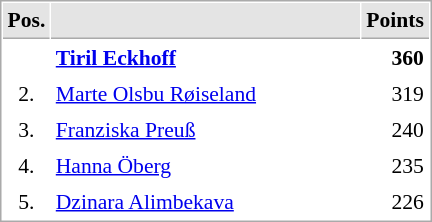<table cellspacing="1" cellpadding="3" style="border:1px solid #AAAAAA;font-size:90%">
<tr bgcolor="#E4E4E4">
<th style="border-bottom:1px solid #AAAAAA" width=10>Pos.</th>
<th style="border-bottom:1px solid #AAAAAA" width=200></th>
<th style="border-bottom:1px solid #AAAAAA" width=20>Points</th>
</tr>
<tr>
<td align="center"><strong><span>  </span></strong></td>
<td><strong> <a href='#'>Tiril Eckhoff</a></strong></td>
<td align="right"><strong>360</strong></td>
</tr>
<tr>
<td align="center">2.</td>
<td> <a href='#'>Marte Olsbu Røiseland</a></td>
<td align="right">319</td>
</tr>
<tr>
<td align="center">3.</td>
<td> <a href='#'>Franziska Preuß</a></td>
<td align="right">240</td>
</tr>
<tr>
<td align="center">4.</td>
<td> <a href='#'>Hanna Öberg</a></td>
<td align="right">235</td>
</tr>
<tr>
<td align="center">5.</td>
<td> <a href='#'>Dzinara Alimbekava</a></td>
<td align="right">226</td>
</tr>
</table>
